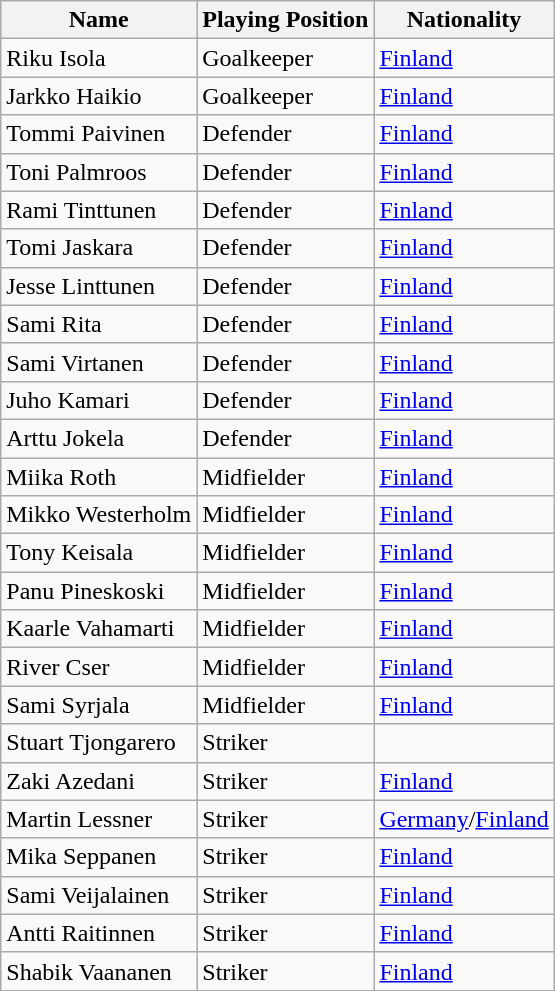<table class="wikitable">
<tr>
<th>Name</th>
<th>Playing Position</th>
<th>Nationality</th>
</tr>
<tr>
<td>Riku Isola</td>
<td>Goalkeeper</td>
<td><a href='#'>Finland</a></td>
</tr>
<tr>
<td>Jarkko Haikio</td>
<td>Goalkeeper</td>
<td><a href='#'>Finland</a></td>
</tr>
<tr>
<td>Tommi Paivinen</td>
<td>Defender</td>
<td><a href='#'>Finland</a></td>
</tr>
<tr>
<td>Toni Palmroos</td>
<td>Defender</td>
<td><a href='#'>Finland</a></td>
</tr>
<tr>
<td>Rami Tinttunen</td>
<td>Defender</td>
<td><a href='#'>Finland</a></td>
</tr>
<tr>
<td>Tomi Jaskara</td>
<td>Defender</td>
<td><a href='#'>Finland</a></td>
</tr>
<tr>
<td>Jesse Linttunen</td>
<td>Defender</td>
<td><a href='#'>Finland</a></td>
</tr>
<tr>
<td>Sami Rita</td>
<td>Defender</td>
<td><a href='#'>Finland</a></td>
</tr>
<tr>
<td>Sami Virtanen</td>
<td>Defender</td>
<td><a href='#'>Finland</a></td>
</tr>
<tr>
<td>Juho Kamari</td>
<td>Defender</td>
<td><a href='#'>Finland</a></td>
</tr>
<tr>
<td>Arttu Jokela</td>
<td>Defender</td>
<td><a href='#'>Finland</a></td>
</tr>
<tr>
<td>Miika Roth</td>
<td>Midfielder</td>
<td><a href='#'>Finland</a></td>
</tr>
<tr>
<td>Mikko Westerholm</td>
<td>Midfielder</td>
<td><a href='#'>Finland</a></td>
</tr>
<tr>
<td>Tony Keisala</td>
<td>Midfielder</td>
<td><a href='#'>Finland</a></td>
</tr>
<tr>
<td>Panu Pineskoski</td>
<td>Midfielder</td>
<td><a href='#'>Finland</a></td>
</tr>
<tr>
<td>Kaarle Vahamarti</td>
<td>Midfielder</td>
<td><a href='#'>Finland</a></td>
</tr>
<tr>
<td>River Cser</td>
<td>Midfielder</td>
<td><a href='#'>Finland</a></td>
</tr>
<tr>
<td>Sami Syrjala</td>
<td>Midfielder</td>
<td><a href='#'>Finland</a></td>
</tr>
<tr>
<td>Stuart Tjongarero</td>
<td>Striker</td>
<td></td>
</tr>
<tr>
<td>Zaki Azedani</td>
<td>Striker</td>
<td><a href='#'>Finland</a></td>
</tr>
<tr>
<td>Martin Lessner</td>
<td>Striker</td>
<td><a href='#'>Germany</a>/<a href='#'>Finland</a></td>
</tr>
<tr>
<td>Mika Seppanen</td>
<td>Striker</td>
<td><a href='#'>Finland</a></td>
</tr>
<tr>
<td>Sami Veijalainen</td>
<td>Striker</td>
<td><a href='#'>Finland</a></td>
</tr>
<tr>
<td>Antti Raitinnen</td>
<td>Striker</td>
<td><a href='#'>Finland</a></td>
</tr>
<tr>
<td>Shabik Vaananen</td>
<td>Striker</td>
<td><a href='#'>Finland</a></td>
</tr>
</table>
